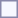<table style="border:1px solid #8888aa; background-color:#f7f8ff; padding:5px; font-size:95%; margin: 0px 12px 12px 0px;">
<tr bgcolor="#CCCCCC">
</tr>
</table>
